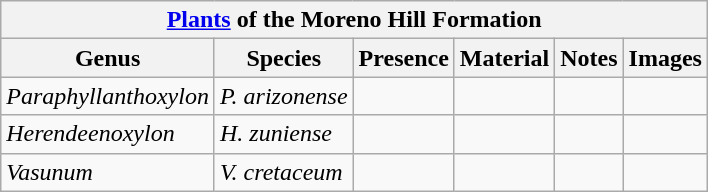<table class="wikitable" align="center">
<tr>
<th colspan="6" align="center"><strong><a href='#'>Plants</a> of the Moreno Hill Formation</strong></th>
</tr>
<tr>
<th>Genus</th>
<th>Species</th>
<th>Presence</th>
<th><strong>Material</strong></th>
<th>Notes</th>
<th>Images</th>
</tr>
<tr>
<td><em>Paraphyllanthoxylon</em></td>
<td><em>P. arizonense</em></td>
<td></td>
<td></td>
<td></td>
<td></td>
</tr>
<tr>
<td><em>Herendeenoxylon</em></td>
<td><em>H. zuniense</em></td>
<td></td>
<td></td>
<td></td>
<td></td>
</tr>
<tr>
<td><em>Vasunum</em></td>
<td><em>V. cretaceum</em></td>
<td></td>
<td></td>
<td></td>
<td></td>
</tr>
</table>
